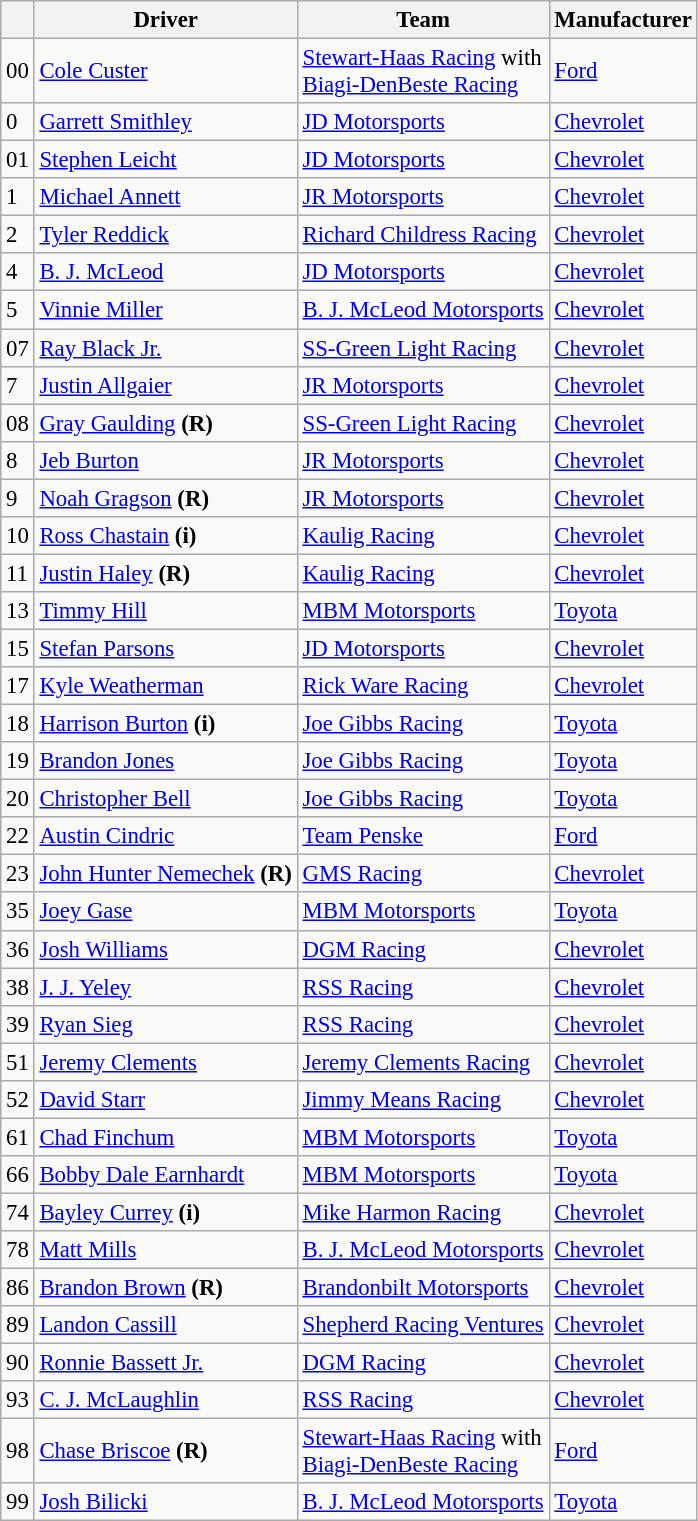<table class="wikitable" style="font-size:95%">
<tr>
<th></th>
<th>Driver</th>
<th>Team</th>
<th>Manufacturer</th>
</tr>
<tr>
<td>00</td>
<td><a href='#'>Cole Custer</a></td>
<td><a href='#'>Stewart-Haas Racing</a> with <br> <a href='#'>Biagi-DenBeste Racing</a></td>
<td><a href='#'>Ford</a></td>
</tr>
<tr>
<td>0</td>
<td><a href='#'>Garrett Smithley</a></td>
<td><a href='#'>JD Motorsports</a></td>
<td><a href='#'>Chevrolet</a></td>
</tr>
<tr>
<td>01</td>
<td><a href='#'>Stephen Leicht</a></td>
<td><a href='#'>JD Motorsports</a></td>
<td><a href='#'>Chevrolet</a></td>
</tr>
<tr>
<td>1</td>
<td><a href='#'>Michael Annett</a></td>
<td><a href='#'>JR Motorsports</a></td>
<td><a href='#'>Chevrolet</a></td>
</tr>
<tr>
<td>2</td>
<td><a href='#'>Tyler Reddick</a></td>
<td><a href='#'>Richard Childress Racing</a></td>
<td><a href='#'>Chevrolet</a></td>
</tr>
<tr>
<td>4</td>
<td><a href='#'>B. J. McLeod</a></td>
<td><a href='#'>JD Motorsports</a></td>
<td><a href='#'>Chevrolet</a></td>
</tr>
<tr>
<td>5</td>
<td><a href='#'>Vinnie Miller</a></td>
<td><a href='#'>B. J. McLeod Motorsports</a></td>
<td><a href='#'>Chevrolet</a></td>
</tr>
<tr>
<td>07</td>
<td><a href='#'>Ray Black Jr.</a></td>
<td><a href='#'>SS-Green Light Racing</a></td>
<td><a href='#'>Chevrolet</a></td>
</tr>
<tr>
<td>7</td>
<td><a href='#'>Justin Allgaier</a></td>
<td><a href='#'>JR Motorsports</a></td>
<td><a href='#'>Chevrolet</a></td>
</tr>
<tr>
<td>08</td>
<td><a href='#'>Gray Gaulding</a> <strong>(R)</strong></td>
<td><a href='#'>SS-Green Light Racing</a></td>
<td><a href='#'>Chevrolet</a></td>
</tr>
<tr>
<td>8</td>
<td><a href='#'>Jeb Burton</a></td>
<td><a href='#'>JR Motorsports</a></td>
<td><a href='#'>Chevrolet</a></td>
</tr>
<tr>
<td>9</td>
<td><a href='#'>Noah Gragson</a> <strong>(R)</strong></td>
<td><a href='#'>JR Motorsports</a></td>
<td><a href='#'>Chevrolet</a></td>
</tr>
<tr>
<td>10</td>
<td><a href='#'>Ross Chastain</a> <strong>(i)</strong></td>
<td><a href='#'>Kaulig Racing</a></td>
<td><a href='#'>Chevrolet</a></td>
</tr>
<tr>
<td>11</td>
<td><a href='#'>Justin Haley</a> <strong>(R)</strong></td>
<td><a href='#'>Kaulig Racing</a></td>
<td><a href='#'>Chevrolet</a></td>
</tr>
<tr>
<td>13</td>
<td><a href='#'>Timmy Hill</a></td>
<td><a href='#'>MBM Motorsports</a></td>
<td><a href='#'>Toyota</a></td>
</tr>
<tr>
<td>15</td>
<td><a href='#'>Stefan Parsons</a></td>
<td><a href='#'>JD Motorsports</a></td>
<td><a href='#'>Chevrolet</a></td>
</tr>
<tr>
<td>17</td>
<td><a href='#'>Kyle Weatherman</a></td>
<td><a href='#'>Rick Ware Racing</a></td>
<td><a href='#'>Chevrolet</a></td>
</tr>
<tr>
<td>18</td>
<td><a href='#'>Harrison Burton</a> <strong>(i)</strong></td>
<td><a href='#'>Joe Gibbs Racing</a></td>
<td><a href='#'>Toyota</a></td>
</tr>
<tr>
<td>19</td>
<td><a href='#'>Brandon Jones</a></td>
<td><a href='#'>Joe Gibbs Racing</a></td>
<td><a href='#'>Toyota</a></td>
</tr>
<tr>
<td>20</td>
<td><a href='#'>Christopher Bell</a></td>
<td><a href='#'>Joe Gibbs Racing</a></td>
<td><a href='#'>Toyota</a></td>
</tr>
<tr>
<td>22</td>
<td><a href='#'>Austin Cindric</a></td>
<td><a href='#'>Team Penske</a></td>
<td><a href='#'>Ford</a></td>
</tr>
<tr>
<td>23</td>
<td><a href='#'>John Hunter Nemechek</a> <strong>(R)</strong></td>
<td><a href='#'>GMS Racing</a></td>
<td><a href='#'>Chevrolet</a></td>
</tr>
<tr>
<td>35</td>
<td><a href='#'>Joey Gase</a></td>
<td><a href='#'>MBM Motorsports</a></td>
<td><a href='#'>Toyota</a></td>
</tr>
<tr>
<td>36</td>
<td><a href='#'>Josh Williams</a></td>
<td><a href='#'>DGM Racing</a></td>
<td><a href='#'>Chevrolet</a></td>
</tr>
<tr>
<td>38</td>
<td><a href='#'>J. J. Yeley</a></td>
<td><a href='#'>RSS Racing</a></td>
<td><a href='#'>Chevrolet</a></td>
</tr>
<tr>
<td>39</td>
<td><a href='#'>Ryan Sieg</a></td>
<td><a href='#'>RSS Racing</a></td>
<td><a href='#'>Chevrolet</a></td>
</tr>
<tr>
<td>51</td>
<td><a href='#'>Jeremy Clements</a></td>
<td><a href='#'>Jeremy Clements Racing</a></td>
<td><a href='#'>Chevrolet</a></td>
</tr>
<tr>
<td>52</td>
<td><a href='#'>David Starr</a></td>
<td><a href='#'>Jimmy Means Racing</a></td>
<td><a href='#'>Chevrolet</a></td>
</tr>
<tr>
<td>61</td>
<td><a href='#'>Chad Finchum</a></td>
<td><a href='#'>MBM Motorsports</a></td>
<td><a href='#'>Toyota</a></td>
</tr>
<tr>
<td>66</td>
<td><a href='#'>Bobby Dale Earnhardt</a></td>
<td><a href='#'>MBM Motorsports</a></td>
<td><a href='#'>Toyota</a></td>
</tr>
<tr>
<td>74</td>
<td><a href='#'>Bayley Currey</a> <strong>(i)</strong></td>
<td><a href='#'>Mike Harmon Racing</a></td>
<td><a href='#'>Chevrolet</a></td>
</tr>
<tr>
<td>78</td>
<td><a href='#'>Matt Mills</a></td>
<td><a href='#'>B. J. McLeod Motorsports</a></td>
<td><a href='#'>Chevrolet</a></td>
</tr>
<tr>
<td>86</td>
<td><a href='#'>Brandon Brown</a> <strong>(R)</strong></td>
<td><a href='#'>Brandonbilt Motorsports</a></td>
<td><a href='#'>Chevrolet</a></td>
</tr>
<tr>
<td>89</td>
<td><a href='#'>Landon Cassill</a></td>
<td><a href='#'>Shepherd Racing Ventures</a></td>
<td><a href='#'>Chevrolet</a></td>
</tr>
<tr>
<td>90</td>
<td><a href='#'>Ronnie Bassett Jr.</a></td>
<td><a href='#'>DGM Racing</a></td>
<td><a href='#'>Chevrolet</a></td>
</tr>
<tr>
<td>93</td>
<td><a href='#'>C. J. McLaughlin</a></td>
<td><a href='#'>RSS Racing</a></td>
<td><a href='#'>Chevrolet</a></td>
</tr>
<tr>
<td>98</td>
<td><a href='#'>Chase Briscoe</a> <strong>(R)</strong></td>
<td><a href='#'>Stewart-Haas Racing</a> with <br> <a href='#'>Biagi-DenBeste Racing</a></td>
<td><a href='#'>Ford</a></td>
</tr>
<tr>
<td>99</td>
<td><a href='#'>Josh Bilicki</a></td>
<td><a href='#'>B. J. McLeod Motorsports</a></td>
<td><a href='#'>Toyota</a></td>
</tr>
</table>
